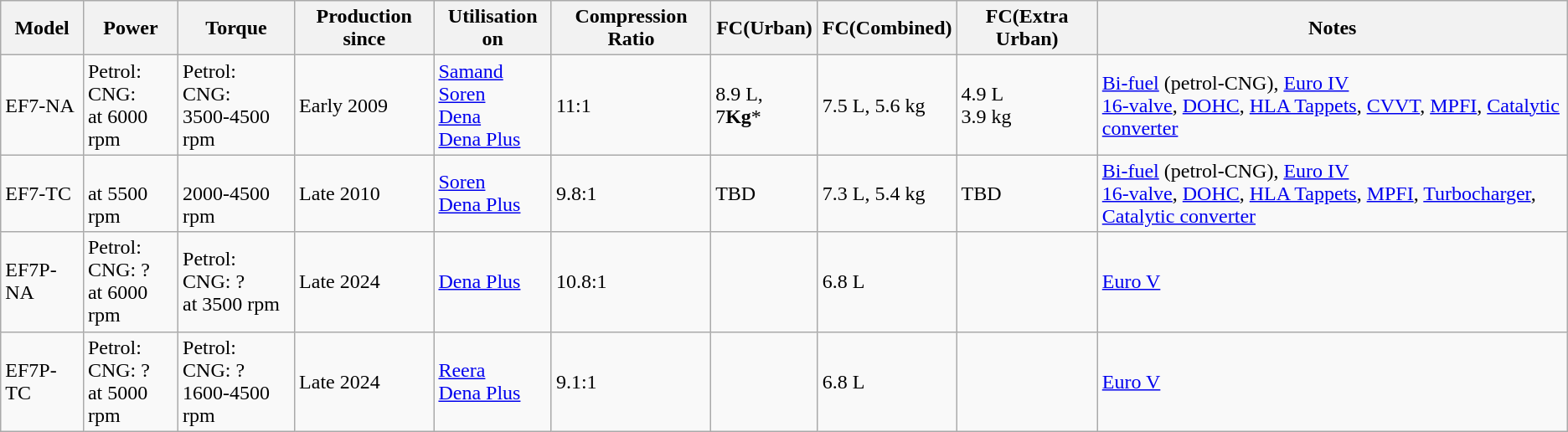<table class="wikitable">
<tr>
<th>Model</th>
<th>Power</th>
<th>Torque</th>
<th>Production since</th>
<th>Utilisation on</th>
<th>Compression Ratio</th>
<th>FC(Urban)</th>
<th>FC(Combined)</th>
<th>FC(Extra Urban)</th>
<th>Notes</th>
</tr>
<tr>
<td>EF7-NA</td>
<td>Petrol: <br>CNG: <br> at 6000 rpm</td>
<td>Petrol: <br>CNG:  <br> 3500-4500 rpm</td>
<td>Early 2009</td>
<td><a href='#'>Samand</a><br><a href='#'>Soren</a><br><a href='#'>Dena</a><br><a href='#'>Dena Plus</a></td>
<td>11:1</td>
<td>8.9 L, 7<strong>Kg</strong>*</td>
<td>7.5 L, 5.6 kg </td>
<td>4.9 L <br> 3.9 kg</td>
<td><a href='#'>Bi-fuel</a> (petrol-CNG), <a href='#'>Euro IV</a><br><a href='#'>16-valve</a>, <a href='#'>DOHC</a>, <a href='#'>HLA Tappets</a>, <a href='#'>CVVT</a>, <a href='#'>MPFI</a>, <a href='#'>Catalytic converter</a></td>
</tr>
<tr>
<td>EF7-TC</td>
<td><br> at 5500 rpm</td>
<td><br> 2000-4500 rpm</td>
<td>Late 2010</td>
<td><a href='#'>Soren</a><br><a href='#'>Dena Plus</a></td>
<td>9.8:1</td>
<td>TBD</td>
<td>7.3 L, 5.4 kg </td>
<td>TBD</td>
<td><a href='#'>Bi-fuel</a> (petrol-CNG), <a href='#'>Euro IV</a><br><a href='#'>16-valve</a>, <a href='#'>DOHC</a>, <a href='#'>HLA Tappets</a>, <a href='#'>MPFI</a>, <a href='#'>Turbocharger</a>, <a href='#'>Catalytic converter</a></td>
</tr>
<tr>
<td>EF7P-NA</td>
<td>Petrol: <br>CNG: ?<br> at 6000 rpm</td>
<td>Petrol: <br>CNG: ?<br>at 3500 rpm</td>
<td>Late 2024</td>
<td><a href='#'>Dena Plus</a></td>
<td>10.8:1</td>
<td></td>
<td>6.8 L</td>
<td></td>
<td><a href='#'>Euro V</a></td>
</tr>
<tr>
<td>EF7P-TC</td>
<td>Petrol: <br>CNG: ?<br> at 5000 rpm</td>
<td>Petrol: <br>CNG: ?<br> 1600-4500 rpm</td>
<td>Late 2024</td>
<td><a href='#'>Reera</a><br><a href='#'>Dena Plus</a></td>
<td>9.1:1</td>
<td></td>
<td>6.8 L</td>
<td></td>
<td><a href='#'>Euro V</a></td>
</tr>
</table>
